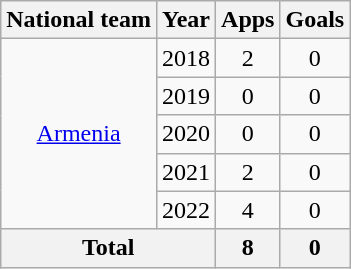<table class="wikitable" style="text-align:center">
<tr>
<th>National team</th>
<th>Year</th>
<th>Apps</th>
<th>Goals</th>
</tr>
<tr>
<td rowspan="5"><a href='#'>Armenia</a></td>
<td>2018</td>
<td>2</td>
<td>0</td>
</tr>
<tr>
<td>2019</td>
<td>0</td>
<td>0</td>
</tr>
<tr>
<td>2020</td>
<td>0</td>
<td>0</td>
</tr>
<tr>
<td>2021</td>
<td>2</td>
<td>0</td>
</tr>
<tr>
<td>2022</td>
<td>4</td>
<td>0</td>
</tr>
<tr>
<th colspan="2">Total</th>
<th>8</th>
<th>0</th>
</tr>
</table>
